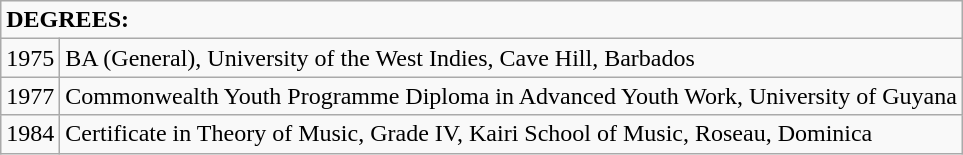<table class="wikitable">
<tr>
<td colspan="2"><strong>DEGREES:</strong></td>
</tr>
<tr>
<td>1975</td>
<td>BA (General), University of the West Indies, Cave Hill, Barbados</td>
</tr>
<tr>
<td>1977</td>
<td>Commonwealth Youth Programme Diploma in Advanced Youth Work, University of Guyana</td>
</tr>
<tr>
<td>1984</td>
<td>Certificate in Theory of Music, Grade IV, Kairi School of Music, Roseau, Dominica</td>
</tr>
</table>
